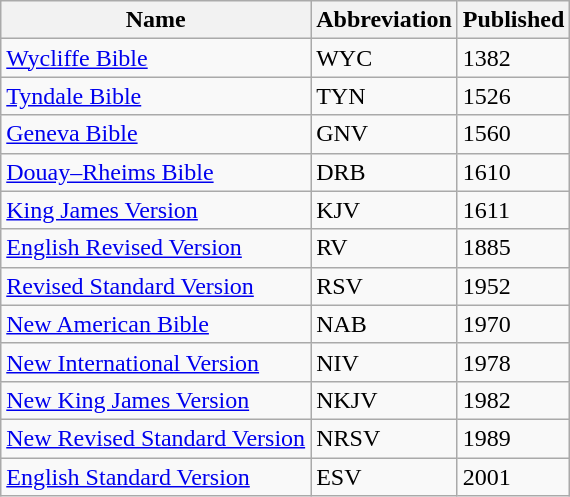<table class="wikitable">
<tr>
<th>Name</th>
<th>Abbreviation</th>
<th>Published</th>
</tr>
<tr>
<td><a href='#'>Wycliffe Bible</a></td>
<td>WYC</td>
<td>1382</td>
</tr>
<tr>
<td><a href='#'>Tyndale Bible</a></td>
<td>TYN</td>
<td>1526</td>
</tr>
<tr>
<td><a href='#'>Geneva Bible</a></td>
<td>GNV</td>
<td>1560</td>
</tr>
<tr>
<td><a href='#'>Douay–Rheims Bible</a></td>
<td>DRB</td>
<td>1610</td>
</tr>
<tr>
<td><a href='#'>King James Version</a></td>
<td>KJV</td>
<td>1611</td>
</tr>
<tr>
<td><a href='#'>English Revised Version</a></td>
<td>RV</td>
<td>1885</td>
</tr>
<tr>
<td><a href='#'>Revised Standard Version</a></td>
<td>RSV</td>
<td>1952</td>
</tr>
<tr>
<td><a href='#'>New American Bible</a></td>
<td>NAB</td>
<td>1970</td>
</tr>
<tr>
<td><a href='#'>New International Version</a></td>
<td>NIV</td>
<td>1978</td>
</tr>
<tr>
<td><a href='#'>New King James Version</a></td>
<td>NKJV</td>
<td>1982</td>
</tr>
<tr>
<td><a href='#'>New Revised Standard Version</a></td>
<td>NRSV</td>
<td>1989</td>
</tr>
<tr>
<td><a href='#'>English Standard Version</a></td>
<td>ESV</td>
<td>2001</td>
</tr>
</table>
